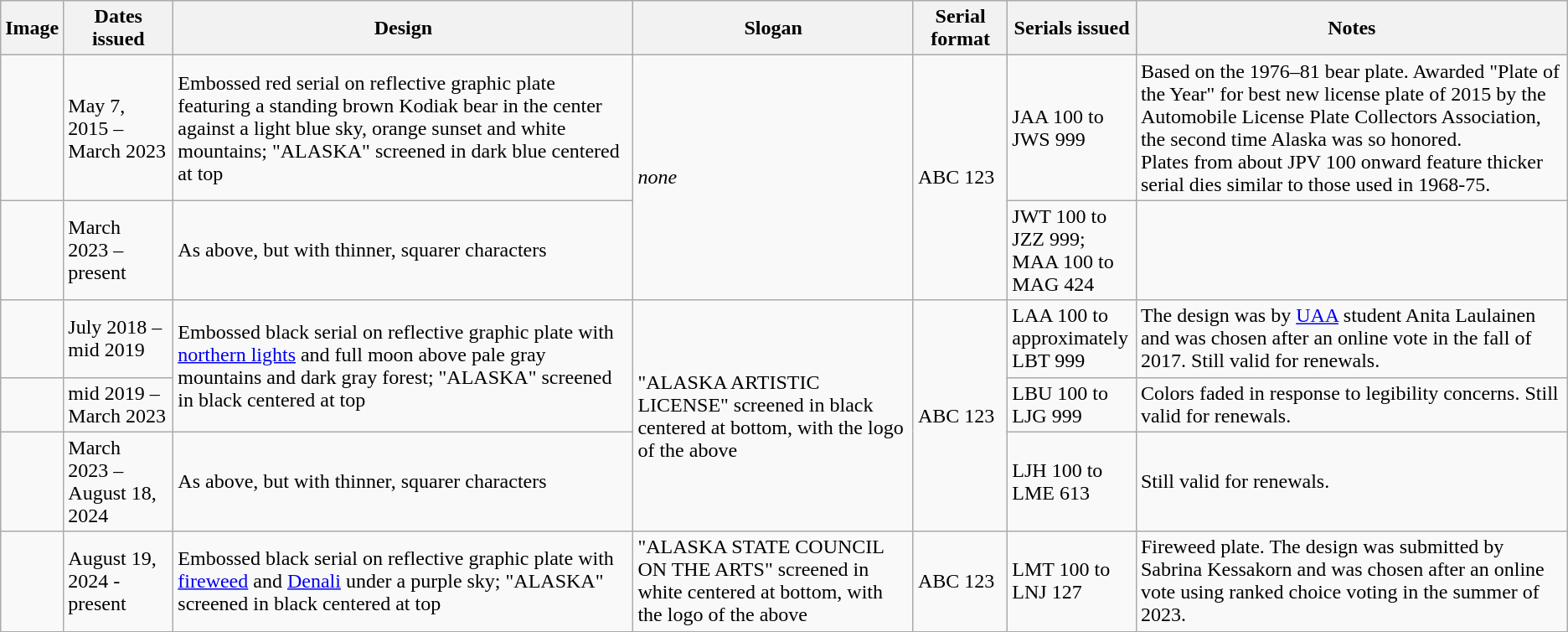<table class="wikitable">
<tr>
<th>Image</th>
<th>Dates issued</th>
<th>Design</th>
<th>Slogan</th>
<th>Serial format</th>
<th style="width:95px;">Serials issued</th>
<th>Notes</th>
</tr>
<tr>
<td></td>
<td>May 7, 2015 – March 2023</td>
<td>Embossed red serial on reflective graphic plate featuring a standing brown Kodiak bear in the center against a light blue sky, orange sunset and white mountains; "ALASKA" screened in dark blue centered at top</td>
<td rowspan="2"><em>none</em></td>
<td rowspan="2">ABC 123</td>
<td>JAA 100 to JWS 999</td>
<td>Based on the 1976–81 bear plate. Awarded "Plate of the Year" for best new license plate of 2015 by the Automobile License Plate Collectors Association, the second time Alaska was so honored.<br>Plates from about JPV 100 onward feature thicker serial dies similar to those used in 1968-75.</td>
</tr>
<tr>
<td></td>
<td>March 2023 – present</td>
<td>As above, but with thinner, squarer characters</td>
<td>JWT 100 to JZZ 999;<br>MAA 100 to MAG 424 </td>
</tr>
<tr>
<td></td>
<td>July 2018 – mid 2019</td>
<td rowspan="2">Embossed black serial on reflective graphic plate with <a href='#'>northern lights</a> and full moon above pale gray mountains and dark gray forest; "ALASKA" screened in black centered at top</td>
<td rowspan="3">"ALASKA ARTISTIC LICENSE" screened in black centered at bottom, with the logo of the  above</td>
<td rowspan="3">ABC 123</td>
<td>LAA 100 to approximately LBT 999</td>
<td>The design was by <a href='#'>UAA</a> student Anita Laulainen and was chosen after an online vote in the fall of 2017. Still valid for renewals.</td>
</tr>
<tr>
<td></td>
<td>mid 2019 – March 2023</td>
<td>LBU 100 to LJG 999</td>
<td>Colors faded in response to legibility concerns. Still valid for renewals.</td>
</tr>
<tr>
<td></td>
<td>March 2023 – August 18, 2024</td>
<td>As above, but with thinner, squarer characters</td>
<td>LJH 100 to LME 613 </td>
<td>Still valid for renewals.</td>
</tr>
<tr>
<td></td>
<td>August 19, 2024 - present</td>
<td>Embossed black serial on reflective graphic plate with <a href='#'>fireweed</a> and <a href='#'>Denali</a> under a purple sky; "ALASKA" screened in black centered at top</td>
<td>"ALASKA STATE COUNCIL ON THE ARTS" screened in white centered at bottom, with the logo of the  above</td>
<td>ABC 123</td>
<td>LMT 100 to LNJ 127 </td>
<td>Fireweed plate. The design was submitted by Sabrina Kessakorn and was chosen after an online vote using ranked choice voting in the summer of 2023.</td>
</tr>
</table>
